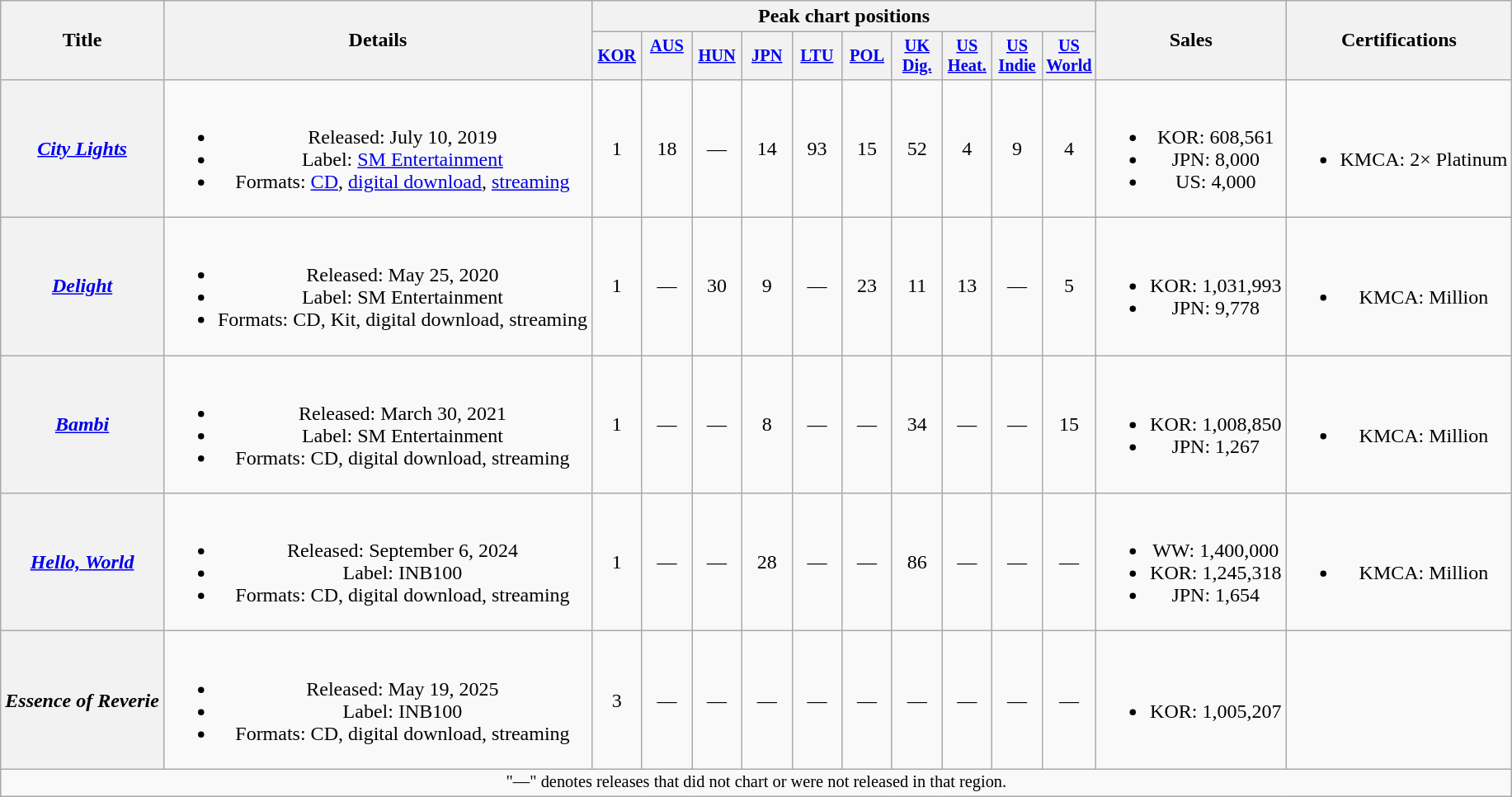<table class="wikitable plainrowheaders" style="text-align:center;">
<tr>
<th scope="col" rowspan="2">Title</th>
<th scope="col" rowspan="2">Details</th>
<th scope="col" colspan="10">Peak chart positions</th>
<th scope="col" rowspan="2">Sales</th>
<th scope="col" rowspan="2">Certifications</th>
</tr>
<tr>
<th style="width:2.5em; font-size:85%"><a href='#'>KOR</a><br></th>
<th style="width:2.5em; font-size:85%"><a href='#'>AUS<br></a><br></th>
<th style="width:2.5em; font-size:85%"><a href='#'>HUN</a><br></th>
<th style="width:2.5em; font-size:85%"><a href='#'>JPN</a><br></th>
<th style="width:2.5em; font-size:85%"><a href='#'>LTU</a><br></th>
<th style="width:2.5em; font-size:85%"><a href='#'>POL</a><br></th>
<th style="width:2.5em; font-size:85%"><a href='#'>UK<br>Dig.</a><br></th>
<th style="width:2.5em; font-size:85%"><a href='#'>US<br>Heat.</a><br></th>
<th style="width:2.5em; font-size:85%"><a href='#'>US<br>Indie</a><br></th>
<th style="width:2.5em; font-size:85%"><a href='#'>US<br>World</a><br></th>
</tr>
<tr>
<th scope="row"><em><a href='#'>City Lights</a></em></th>
<td><br><ul><li>Released: July 10, 2019</li><li>Label: <a href='#'>SM Entertainment</a></li><li>Formats: <a href='#'>CD</a>, <a href='#'>digital download</a>, <a href='#'>streaming</a></li></ul></td>
<td>1</td>
<td>18</td>
<td>—</td>
<td>14</td>
<td>93</td>
<td>15</td>
<td>52</td>
<td>4</td>
<td>9</td>
<td>4</td>
<td><br><ul><li>KOR: 608,561</li><li>JPN: 8,000</li><li>US: 4,000</li></ul></td>
<td><br><ul><li>KMCA: 2× Platinum</li></ul></td>
</tr>
<tr>
<th scope="row"><em><a href='#'>Delight</a></em></th>
<td><br><ul><li>Released: May 25, 2020</li><li>Label: SM Entertainment</li><li>Formats: CD, Kit, digital download, streaming</li></ul></td>
<td>1</td>
<td>—</td>
<td>30</td>
<td>9</td>
<td>—</td>
<td>23</td>
<td>11</td>
<td>13</td>
<td>—</td>
<td>5</td>
<td><br><ul><li>KOR: 1,031,993</li><li>JPN: 9,778</li></ul></td>
<td><br><ul><li>KMCA: Million</li></ul></td>
</tr>
<tr>
<th scope="row"><em><a href='#'>Bambi</a></em></th>
<td><br><ul><li>Released: March 30, 2021</li><li>Label: SM Entertainment</li><li>Formats: CD, digital download, streaming</li></ul></td>
<td>1</td>
<td>—</td>
<td>—</td>
<td>8</td>
<td>—</td>
<td>—</td>
<td>34</td>
<td>—</td>
<td>—</td>
<td>15</td>
<td><br><ul><li>KOR: 1,008,850</li><li>JPN: 1,267</li></ul></td>
<td><br><ul><li>KMCA: Million</li></ul></td>
</tr>
<tr>
<th scope="row"><em><a href='#'>Hello, World</a></em></th>
<td><br><ul><li>Released: September 6, 2024</li><li>Label: INB100</li><li>Formats: CD, digital download, streaming</li></ul></td>
<td>1</td>
<td>—</td>
<td>—</td>
<td>28</td>
<td>—</td>
<td>—</td>
<td>86</td>
<td>—</td>
<td>—</td>
<td>—</td>
<td><br><ul><li>WW: 1,400,000</li><li>KOR: 1,245,318</li><li>JPN: 1,654</li></ul></td>
<td><br><ul><li>KMCA: Million</li></ul></td>
</tr>
<tr>
<th scope="row"><em>Essence of Reverie</em></th>
<td><br><ul><li>Released: May 19, 2025</li><li>Label: INB100</li><li>Formats: CD, digital download, streaming</li></ul></td>
<td>3</td>
<td>—</td>
<td>—</td>
<td>—</td>
<td>—</td>
<td>—</td>
<td>—</td>
<td>—</td>
<td>—</td>
<td>—</td>
<td><br><ul><li>KOR: 1,005,207</li></ul></td>
<td></td>
</tr>
<tr>
<td colspan="14" style="font-size:85%">"—" denotes releases that did not chart or were not released in that region.</td>
</tr>
</table>
